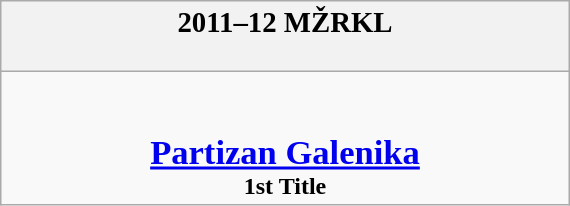<table class="wikitable" style="margin: 0 auto; width: 30%;">
<tr>
<th><big>2011–12 MŽRKL</big><br><br></th>
</tr>
<tr>
<td align=center><br><br><big><big><strong><a href='#'>Partizan Galenika</a></strong><br></big></big><strong>1st Title</strong></td>
</tr>
</table>
